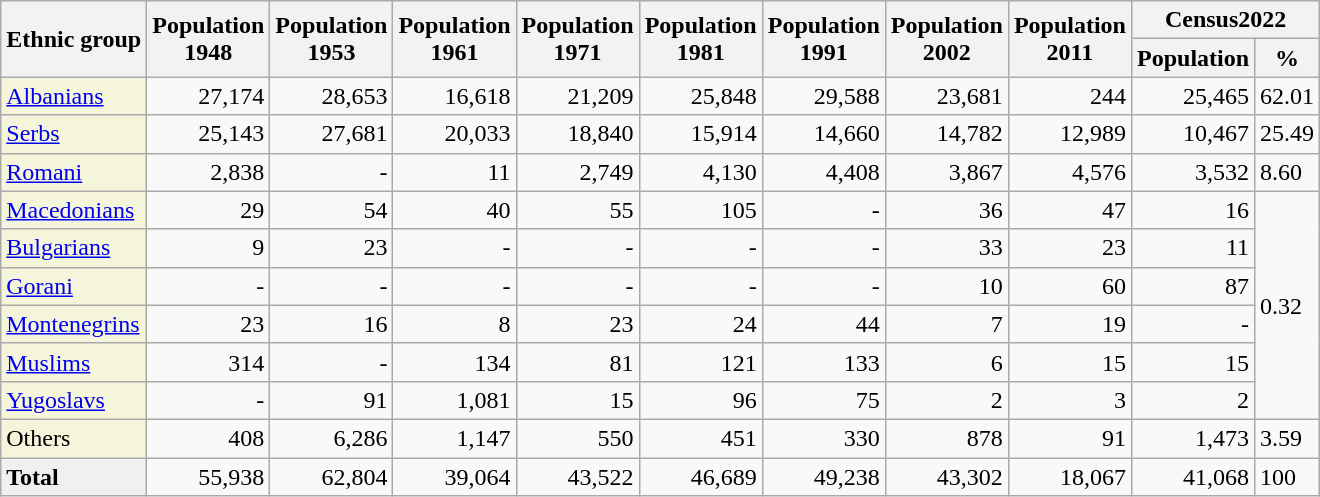<table class="wikitable">
<tr>
<th rowspan="2">Ethnic group</th>
<th rowspan="2">Population<br>1948</th>
<th rowspan="2">Population<br>1953</th>
<th rowspan="2">Population<br>1961</th>
<th rowspan="2">Population<br>1971</th>
<th rowspan="2">Population<br>1981</th>
<th rowspan="2">Population<br>1991</th>
<th rowspan="2">Population<br>2002</th>
<th rowspan="2">Population<br>2011</th>
<th colspan="2">Census2022 </th>
</tr>
<tr>
<th>Population</th>
<th>%</th>
</tr>
<tr>
<td style="background:#F5F5DC;"><a href='#'>Albanians</a></td>
<td align="right">27,174</td>
<td align="right">28,653</td>
<td align="right">16,618</td>
<td align="right">21,209</td>
<td align="right">25,848</td>
<td align="right">29,588</td>
<td align="right">23,681</td>
<td align="right">244</td>
<td align="right">25,465</td>
<td>62.01</td>
</tr>
<tr>
<td style="background:#F5F5DC;"><a href='#'>Serbs</a></td>
<td align="right">25,143</td>
<td align="right">27,681</td>
<td align="right">20,033</td>
<td align="right">18,840</td>
<td align="right">15,914</td>
<td align="right">14,660</td>
<td align="right">14,782</td>
<td align="right">12,989</td>
<td align="right">10,467</td>
<td>25.49</td>
</tr>
<tr>
<td style="background:#F5F5DC;"><a href='#'>Romani</a></td>
<td align="right">2,838</td>
<td align="right">-</td>
<td align="right">11</td>
<td align="right">2,749</td>
<td align="right">4,130</td>
<td align="right">4,408</td>
<td align="right">3,867</td>
<td align="right">4,576</td>
<td align="right">3,532</td>
<td>8.60</td>
</tr>
<tr>
<td style="background:#F5F5DC;"><a href='#'>Macedonians</a></td>
<td align="right">29</td>
<td align="right">54</td>
<td align="right">40</td>
<td align="right">55</td>
<td align="right">105</td>
<td align="right">-</td>
<td align="right">36</td>
<td align="right">47</td>
<td align="right">16</td>
<td rowspan="6">0.32</td>
</tr>
<tr>
<td style="background:#F5F5DC;"><a href='#'>Bulgarians</a></td>
<td align="right">9</td>
<td align="right">23</td>
<td align="right">-</td>
<td align="right">-</td>
<td align="right">-</td>
<td align="right">-</td>
<td align="right">33</td>
<td align="right">23</td>
<td align="right">11</td>
</tr>
<tr>
<td style="background:#F5F5DC;"><a href='#'>Gorani</a></td>
<td align="right">-</td>
<td align="right">-</td>
<td align="right">-</td>
<td align="right">-</td>
<td align="right">-</td>
<td align="right">-</td>
<td align="right">10</td>
<td align="right">60</td>
<td align="right">87</td>
</tr>
<tr>
<td style="background:#F5F5DC;"><a href='#'>Montenegrins</a></td>
<td align="right">23</td>
<td align="right">16</td>
<td align="right">8</td>
<td align="right">23</td>
<td align="right">24</td>
<td align="right">44</td>
<td align="right">7</td>
<td align="right">19</td>
<td align="right">-</td>
</tr>
<tr>
<td style="background:#F5F5DC;"><a href='#'>Muslims</a></td>
<td align="right">314</td>
<td align="right">-</td>
<td align="right">134</td>
<td align="right">81</td>
<td align="right">121</td>
<td align="right">133</td>
<td align="right">6</td>
<td align="right">15</td>
<td align="right">15</td>
</tr>
<tr>
<td style="background:#F5F5DC;"><a href='#'>Yugoslavs</a></td>
<td align="right">-</td>
<td align="right">91</td>
<td align="right">1,081</td>
<td align="right">15</td>
<td align="right">96</td>
<td align="right">75</td>
<td align="right">2</td>
<td align="right">3</td>
<td align="right">2</td>
</tr>
<tr>
<td style="background:#F5F5DC;">Others</td>
<td align="right">408</td>
<td align="right">6,286</td>
<td align="right">1,147</td>
<td align="right">550</td>
<td align="right">451</td>
<td align="right">330</td>
<td align="right">878</td>
<td align="right">91</td>
<td align="right">1,473</td>
<td>3.59</td>
</tr>
<tr>
<td style="background:#F0F0F0;"><strong>Total</strong></td>
<td align="right">55,938</td>
<td align="right">62,804</td>
<td align="right">39,064</td>
<td align="right">43,522</td>
<td align="right">46,689</td>
<td align="right">49,238</td>
<td align="right">43,302</td>
<td align="right">18,067</td>
<td align="right">41,068</td>
<td>100</td>
</tr>
</table>
